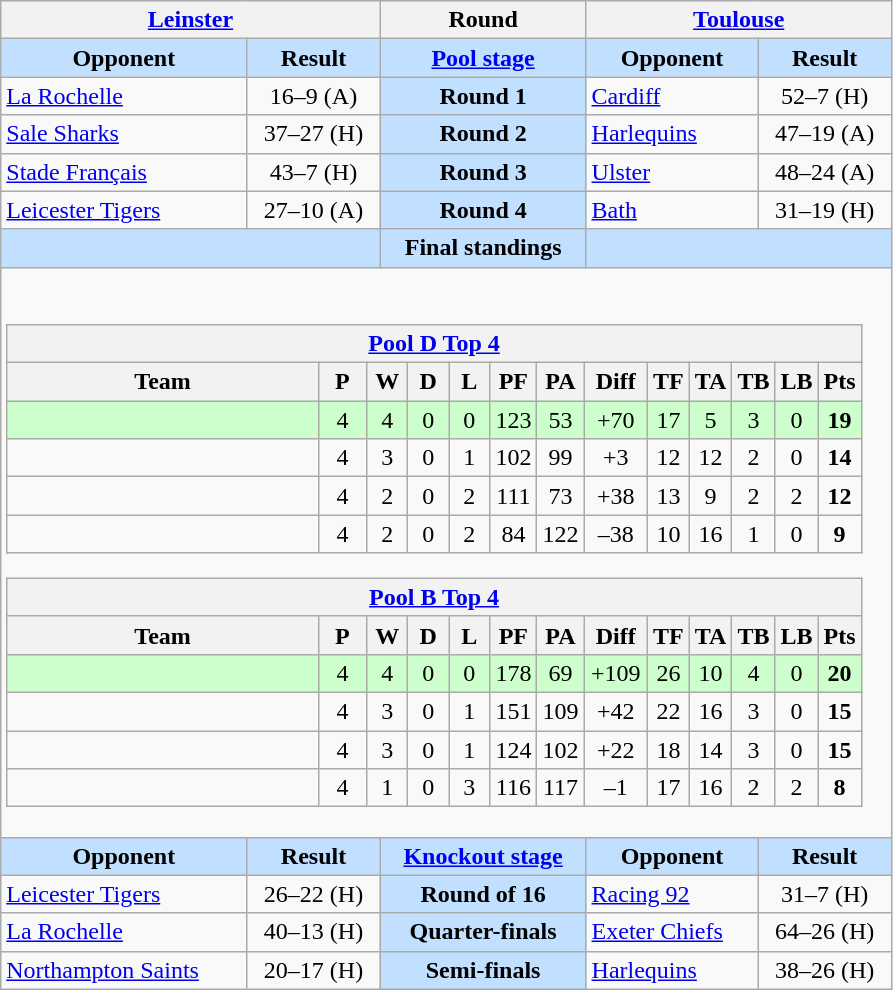<table class="wikitable" style="text-align:center">
<tr>
<th colspan=2> <a href='#'>Leinster</a></th>
<th>Round</th>
<th colspan=2> <a href='#'>Toulouse</a></th>
</tr>
<tr>
<th style="background:#c1e0ff">Opponent</th>
<th style="background:#c1e0ff">Result</th>
<th style="background:#c1e0ff"><a href='#'>Pool stage</a></th>
<th style="background:#c1e0ff">Opponent</th>
<th style="background:#c1e0ff">Result</th>
</tr>
<tr>
<td align=left> <a href='#'>La Rochelle</a></td>
<td>16–9 (A)</td>
<td style="background:#c1e0ff"><strong>Round 1</strong></td>
<td align=left> <a href='#'>Cardiff</a></td>
<td>52–7 (H)</td>
</tr>
<tr>
<td align=left> <a href='#'>Sale Sharks</a></td>
<td>37–27 (H)</td>
<td style="background:#c1e0ff"><strong>Round 2</strong></td>
<td align=left> <a href='#'>Harlequins</a></td>
<td>47–19 (A)</td>
</tr>
<tr>
<td align=left> <a href='#'>Stade Français</a></td>
<td>43–7 (H)</td>
<td style="background:#c1e0ff"><strong>Round 3</strong></td>
<td align=left> <a href='#'>Ulster</a></td>
<td>48–24 (A)</td>
</tr>
<tr>
<td align=left> <a href='#'>Leicester Tigers</a></td>
<td>27–10 (A)</td>
<td style="background:#c1e0ff"><strong>Round 4</strong></td>
<td align=left> <a href='#'>Bath</a></td>
<td>31–19 (H)</td>
</tr>
<tr>
<th style="background:#c1e0ff" colspan=2></th>
<th style="background:#c1e0ff">Final standings</th>
<th style="background:#c1e0ff" colspan=2></th>
</tr>
<tr>
<td colspan=5 valign=top><br><table class="wikitable" style="text-align:center">
<tr>
<th colspan=13><strong><a href='#'>Pool D Top 4</a></strong></th>
</tr>
<tr>
<th width="200">Team</th>
<th width="25">P</th>
<th width="20">W</th>
<th width="20">D</th>
<th width="20">L</th>
<th width="20">PF</th>
<th width="20">PA</th>
<th width="35">Diff</th>
<th width="20">TF</th>
<th width="20">TA</th>
<th width="20">TB</th>
<th width="20">LB</th>
<th width="20">Pts</th>
</tr>
<tr style="background-color:#ccffcc">
<td style="text-align:left"><strong></strong></td>
<td>4</td>
<td>4</td>
<td>0</td>
<td>0</td>
<td>123</td>
<td>53</td>
<td>+70</td>
<td>17</td>
<td>5</td>
<td>3</td>
<td>0</td>
<td><strong>19</strong></td>
</tr>
<tr>
<td style="text-align:left"></td>
<td>4</td>
<td>3</td>
<td>0</td>
<td>1</td>
<td>102</td>
<td>99</td>
<td>+3</td>
<td>12</td>
<td>12</td>
<td>2</td>
<td>0</td>
<td><strong>14</strong></td>
</tr>
<tr>
<td style="text-align:left"></td>
<td>4</td>
<td>2</td>
<td>0</td>
<td>2</td>
<td>111</td>
<td>73</td>
<td>+38</td>
<td>13</td>
<td>9</td>
<td>2</td>
<td>2</td>
<td><strong>12</strong></td>
</tr>
<tr>
<td style="text-align:left"></td>
<td>4</td>
<td>2</td>
<td>0</td>
<td>2</td>
<td>84</td>
<td>122</td>
<td>–38</td>
<td>10</td>
<td>16</td>
<td>1</td>
<td>0</td>
<td><strong>9</strong></td>
</tr>
</table>
<table class="wikitable" style="text-align:center">
<tr>
<th colspan=13><strong><a href='#'>Pool B Top 4</a></strong></th>
</tr>
<tr>
<th width="200">Team</th>
<th width="25">P</th>
<th width="20">W</th>
<th width="20">D</th>
<th width="20">L</th>
<th width="20">PF</th>
<th width="20">PA</th>
<th width="35">Diff</th>
<th width="20">TF</th>
<th width="20">TA</th>
<th width="20">TB</th>
<th width="20">LB</th>
<th width="20">Pts</th>
</tr>
<tr style="background-color:#ccffcc">
<td style="text-align:left"><strong></strong></td>
<td>4</td>
<td>4</td>
<td>0</td>
<td>0</td>
<td>178</td>
<td>69</td>
<td>+109</td>
<td>26</td>
<td>10</td>
<td>4</td>
<td>0</td>
<td><strong>20</strong></td>
</tr>
<tr>
<td style="text-align:left"></td>
<td>4</td>
<td>3</td>
<td>0</td>
<td>1</td>
<td>151</td>
<td>109</td>
<td>+42</td>
<td>22</td>
<td>16</td>
<td>3</td>
<td>0</td>
<td><strong>15</strong></td>
</tr>
<tr>
<td style="text-align:left"></td>
<td>4</td>
<td>3</td>
<td>0</td>
<td>1</td>
<td>124</td>
<td>102</td>
<td>+22</td>
<td>18</td>
<td>14</td>
<td>3</td>
<td>0</td>
<td><strong>15</strong></td>
</tr>
<tr>
<td style="text-align:left"></td>
<td>4</td>
<td>1</td>
<td>0</td>
<td>3</td>
<td>116</td>
<td>117</td>
<td>–1</td>
<td>17</td>
<td>16</td>
<td>2</td>
<td>2</td>
<td><strong>8</strong></td>
</tr>
</table>
</td>
</tr>
<tr style="background:#c1e0ff">
<th style="background:#c1e0ff">Opponent</th>
<th style="background:#c1e0ff">Result</th>
<th style="background:#c1e0ff"><a href='#'>Knockout stage</a></th>
<th style="background:#c1e0ff">Opponent</th>
<th style="background:#c1e0ff">Result</th>
</tr>
<tr>
<td align=left> <a href='#'>Leicester Tigers</a></td>
<td>26–22 (H)</td>
<td style="background:#c1e0ff"><strong>Round of 16</strong></td>
<td align=left> <a href='#'>Racing 92</a></td>
<td>31–7 (H)</td>
</tr>
<tr>
<td align=left> <a href='#'>La Rochelle</a></td>
<td>40–13 (H)</td>
<td style="background:#c1e0ff"><strong>Quarter-finals</strong></td>
<td align=left> <a href='#'>Exeter Chiefs</a></td>
<td>64–26 (H)</td>
</tr>
<tr>
<td align=left> <a href='#'>Northampton Saints</a></td>
<td>20–17 (H)</td>
<td style="background:#c1e0ff"><strong>Semi-finals</strong></td>
<td align=left> <a href='#'>Harlequins</a></td>
<td>38–26 (H)</td>
</tr>
</table>
